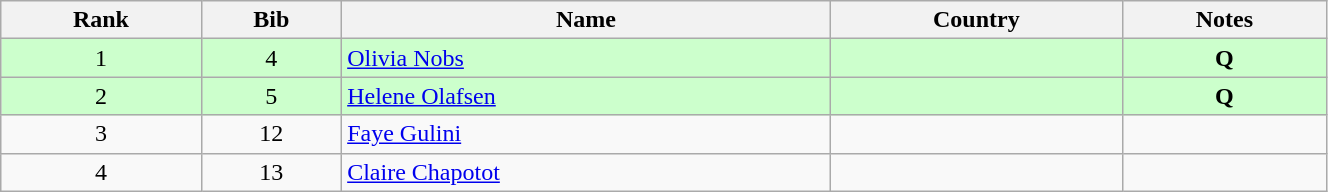<table class="wikitable" style="text-align:center;" width=70%>
<tr>
<th>Rank</th>
<th>Bib</th>
<th>Name</th>
<th>Country</th>
<th>Notes</th>
</tr>
<tr bgcolor="#ccffcc">
<td>1</td>
<td>4</td>
<td align=left><a href='#'>Olivia Nobs</a></td>
<td align=left></td>
<td><strong>Q</strong></td>
</tr>
<tr bgcolor="#ccffcc">
<td>2</td>
<td>5</td>
<td align=left><a href='#'>Helene Olafsen</a></td>
<td align=left></td>
<td><strong>Q</strong></td>
</tr>
<tr>
<td>3</td>
<td>12</td>
<td align=left><a href='#'>Faye Gulini</a></td>
<td align=left></td>
<td></td>
</tr>
<tr>
<td>4</td>
<td>13</td>
<td align=left><a href='#'>Claire Chapotot</a></td>
<td align=left></td>
<td></td>
</tr>
</table>
